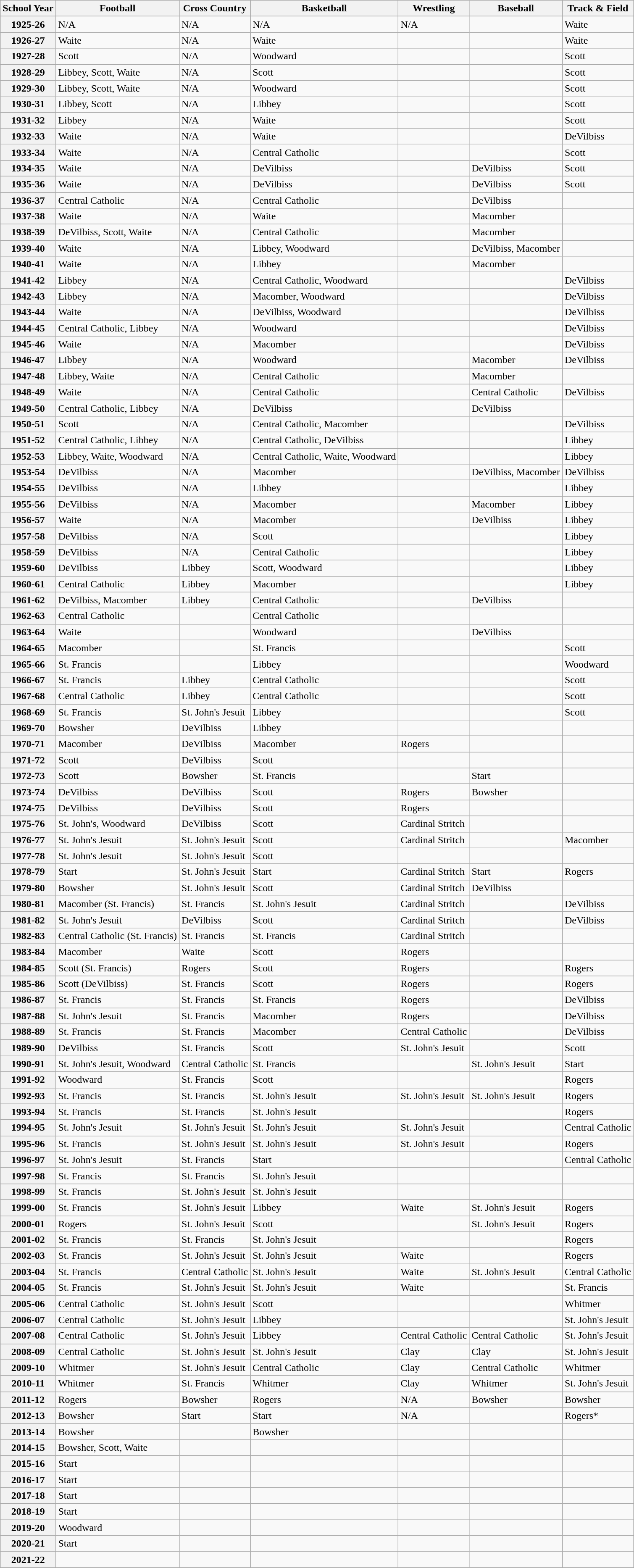<table class="wikitable">
<tr>
<th>School Year</th>
<th>Football</th>
<th>Cross Country</th>
<th>Basketball</th>
<th>Wrestling</th>
<th>Baseball</th>
<th>Track & Field</th>
</tr>
<tr align="left">
<th>1925-26</th>
<td>N/A</td>
<td>N/A</td>
<td>N/A</td>
<td>N/A</td>
<td></td>
<td>Waite</td>
</tr>
<tr align="left">
<th>1926-27</th>
<td>Waite</td>
<td>N/A</td>
<td>Waite</td>
<td></td>
<td></td>
<td>Waite</td>
</tr>
<tr align="left">
<th>1927-28</th>
<td>Scott</td>
<td>N/A</td>
<td>Woodward</td>
<td></td>
<td></td>
<td>Scott</td>
</tr>
<tr align="left">
<th>1928-29</th>
<td>Libbey, Scott, Waite</td>
<td>N/A</td>
<td>Scott</td>
<td></td>
<td></td>
<td>Scott</td>
</tr>
<tr align="left">
<th>1929-30</th>
<td>Libbey, Scott, Waite</td>
<td>N/A</td>
<td>Woodward</td>
<td></td>
<td></td>
<td>Scott</td>
</tr>
<tr align="left">
<th>1930-31</th>
<td>Libbey, Scott</td>
<td>N/A</td>
<td>Libbey</td>
<td></td>
<td></td>
<td>Scott</td>
</tr>
<tr align="left">
<th>1931-32</th>
<td>Libbey</td>
<td>N/A</td>
<td>Waite</td>
<td></td>
<td></td>
<td>Scott</td>
</tr>
<tr align="left">
<th>1932-33</th>
<td>Waite</td>
<td>N/A</td>
<td>Waite</td>
<td></td>
<td></td>
<td>DeVilbiss</td>
</tr>
<tr align="left">
<th>1933-34</th>
<td>Waite</td>
<td>N/A</td>
<td>Central Catholic</td>
<td></td>
<td></td>
<td>Scott</td>
</tr>
<tr align="left">
<th>1934-35</th>
<td>Waite</td>
<td>N/A</td>
<td>DeVilbiss</td>
<td></td>
<td>DeVilbiss</td>
<td>Scott</td>
</tr>
<tr align="left">
<th>1935-36</th>
<td>Waite</td>
<td>N/A</td>
<td>DeVilbiss</td>
<td></td>
<td>DeVilbiss</td>
<td>Scott</td>
</tr>
<tr align="left">
<th>1936-37</th>
<td>Central Catholic</td>
<td>N/A</td>
<td>Central Catholic</td>
<td></td>
<td>DeVilbiss</td>
<td></td>
</tr>
<tr align="left">
<th>1937-38</th>
<td>Waite</td>
<td>N/A</td>
<td>Waite</td>
<td></td>
<td>Macomber</td>
<td></td>
</tr>
<tr align="left">
<th>1938-39</th>
<td>DeVilbiss, Scott, Waite</td>
<td>N/A</td>
<td>Central Catholic</td>
<td></td>
<td>Macomber</td>
<td></td>
</tr>
<tr align="left">
<th>1939-40</th>
<td>Waite</td>
<td>N/A</td>
<td>Libbey, Woodward</td>
<td></td>
<td>DeVilbiss, Macomber</td>
<td></td>
</tr>
<tr align="left">
<th>1940-41</th>
<td>Waite</td>
<td>N/A</td>
<td>Libbey</td>
<td></td>
<td>Macomber</td>
<td></td>
</tr>
<tr align="left">
<th>1941-42</th>
<td>Libbey</td>
<td>N/A</td>
<td>Central Catholic, Woodward</td>
<td></td>
<td></td>
<td>DeVilbiss</td>
</tr>
<tr align="left">
<th>1942-43</th>
<td>Libbey</td>
<td>N/A</td>
<td>Macomber, Woodward</td>
<td></td>
<td></td>
<td>DeVilbiss</td>
</tr>
<tr align="left">
<th>1943-44</th>
<td>Waite</td>
<td>N/A</td>
<td>DeVilbiss, Woodward</td>
<td></td>
<td></td>
<td>DeVilbiss</td>
</tr>
<tr align="left">
<th>1944-45</th>
<td>Central Catholic, Libbey</td>
<td>N/A</td>
<td>Woodward</td>
<td></td>
<td></td>
<td>DeVilbiss</td>
</tr>
<tr align="left">
<th>1945-46</th>
<td>Waite</td>
<td>N/A</td>
<td>Macomber</td>
<td></td>
<td></td>
<td>DeVilbiss</td>
</tr>
<tr align="left">
<th>1946-47</th>
<td>Libbey</td>
<td>N/A</td>
<td>Woodward</td>
<td></td>
<td>Macomber</td>
<td>DeVilbiss</td>
</tr>
<tr align="left">
<th>1947-48</th>
<td>Libbey, Waite</td>
<td>N/A</td>
<td>Central Catholic</td>
<td></td>
<td>Macomber</td>
<td></td>
</tr>
<tr align="left">
<th>1948-49</th>
<td>Waite</td>
<td>N/A</td>
<td>Central Catholic</td>
<td></td>
<td>Central Catholic</td>
<td>DeVilbiss</td>
</tr>
<tr align="left">
<th>1949-50</th>
<td>Central Catholic, Libbey</td>
<td>N/A</td>
<td>DeVilbiss</td>
<td></td>
<td>DeVilbiss</td>
<td></td>
</tr>
<tr align="left">
<th>1950-51</th>
<td>Scott</td>
<td>N/A</td>
<td>Central Catholic, Macomber</td>
<td></td>
<td></td>
<td>DeVilbiss</td>
</tr>
<tr align="left">
<th>1951-52</th>
<td>Central Catholic, Libbey</td>
<td>N/A</td>
<td>Central Catholic, DeVilbiss</td>
<td></td>
<td></td>
<td>Libbey</td>
</tr>
<tr align="left">
<th>1952-53</th>
<td>Libbey, Waite, Woodward</td>
<td>N/A</td>
<td>Central Catholic, Waite, Woodward</td>
<td></td>
<td></td>
<td>Libbey</td>
</tr>
<tr align="left">
<th>1953-54</th>
<td>DeVilbiss</td>
<td>N/A</td>
<td>Macomber</td>
<td></td>
<td>DeVilbiss, Macomber</td>
<td>DeVilbiss</td>
</tr>
<tr align="left">
<th>1954-55</th>
<td>DeVilbiss</td>
<td>N/A</td>
<td>Libbey</td>
<td></td>
<td></td>
<td>Libbey</td>
</tr>
<tr align="left">
<th>1955-56</th>
<td>DeVilbiss</td>
<td>N/A</td>
<td>Macomber</td>
<td></td>
<td>Macomber</td>
<td>Libbey</td>
</tr>
<tr align="left">
<th>1956-57</th>
<td>Waite</td>
<td>N/A</td>
<td>Macomber</td>
<td></td>
<td>DeVilbiss</td>
<td>Libbey</td>
</tr>
<tr align="left">
<th>1957-58</th>
<td>DeVilbiss</td>
<td>N/A</td>
<td>Scott</td>
<td></td>
<td></td>
<td>Libbey</td>
</tr>
<tr align="left">
<th>1958-59</th>
<td>DeVilbiss</td>
<td>N/A</td>
<td>Central Catholic</td>
<td></td>
<td></td>
<td>Libbey</td>
</tr>
<tr align="left">
<th>1959-60</th>
<td>DeVilbiss</td>
<td>Libbey</td>
<td>Scott, Woodward</td>
<td></td>
<td></td>
<td>Libbey</td>
</tr>
<tr align="left">
<th>1960-61</th>
<td>Central Catholic</td>
<td>Libbey</td>
<td>Macomber</td>
<td></td>
<td></td>
<td>Libbey</td>
</tr>
<tr align="left">
<th>1961-62</th>
<td>DeVilbiss, Macomber</td>
<td>Libbey</td>
<td>Central Catholic</td>
<td></td>
<td>DeVilbiss</td>
<td></td>
</tr>
<tr align="left">
<th>1962-63</th>
<td>Central Catholic</td>
<td></td>
<td>Central Catholic</td>
<td></td>
<td></td>
<td></td>
</tr>
<tr align="left">
<th>1963-64</th>
<td>Waite</td>
<td></td>
<td>Woodward</td>
<td></td>
<td>DeVilbiss</td>
<td></td>
</tr>
<tr align="left">
<th>1964-65</th>
<td>Macomber</td>
<td></td>
<td>St. Francis</td>
<td></td>
<td></td>
<td>Scott</td>
</tr>
<tr align="left">
<th>1965-66</th>
<td>St. Francis</td>
<td></td>
<td>Libbey</td>
<td></td>
<td></td>
<td>Woodward</td>
</tr>
<tr align="left">
<th>1966-67</th>
<td>St. Francis</td>
<td>Libbey</td>
<td>Central Catholic</td>
<td></td>
<td></td>
<td>Scott</td>
</tr>
<tr align="left">
<th>1967-68</th>
<td>Central Catholic</td>
<td>Libbey</td>
<td>Central Catholic</td>
<td></td>
<td></td>
<td>Scott</td>
</tr>
<tr align="left">
<th>1968-69</th>
<td>St. Francis</td>
<td>St. John's Jesuit</td>
<td>Libbey</td>
<td></td>
<td></td>
<td>Scott</td>
</tr>
<tr align="left">
<th>1969-70</th>
<td>Bowsher</td>
<td>DeVilbiss</td>
<td>Libbey</td>
<td></td>
<td></td>
<td></td>
</tr>
<tr align="left">
<th>1970-71</th>
<td>Macomber</td>
<td>DeVilbiss</td>
<td>Macomber</td>
<td>Rogers</td>
<td></td>
<td></td>
</tr>
<tr align="left">
<th>1971-72</th>
<td>Scott</td>
<td>DeVilbiss</td>
<td>Scott</td>
<td></td>
<td></td>
<td></td>
</tr>
<tr align="left">
<th>1972-73</th>
<td>Scott</td>
<td>Bowsher</td>
<td>St. Francis</td>
<td></td>
<td>Start</td>
<td></td>
</tr>
<tr align="left">
<th>1973-74</th>
<td>DeVilbiss</td>
<td>DeVilbiss</td>
<td>Scott</td>
<td>Rogers</td>
<td>Bowsher</td>
<td></td>
</tr>
<tr align="left">
<th>1974-75</th>
<td>DeVilbiss</td>
<td>DeVilbiss</td>
<td>Scott</td>
<td>Rogers</td>
<td></td>
<td></td>
</tr>
<tr align="left">
<th>1975-76</th>
<td>St. John's, Woodward</td>
<td>DeVilbiss</td>
<td>Scott</td>
<td>Cardinal Stritch</td>
<td></td>
<td></td>
</tr>
<tr align="left">
<th>1976-77</th>
<td>St. John's Jesuit</td>
<td>St. John's Jesuit</td>
<td>Scott</td>
<td>Cardinal Stritch</td>
<td></td>
<td>Macomber</td>
</tr>
<tr align="left">
<th>1977-78</th>
<td>St. John's Jesuit</td>
<td>St. John's Jesuit</td>
<td>Scott</td>
<td></td>
<td></td>
<td></td>
</tr>
<tr align="left">
<th>1978-79</th>
<td>Start</td>
<td>St. John's Jesuit</td>
<td>Start</td>
<td>Cardinal Stritch</td>
<td>Start</td>
<td>Rogers</td>
</tr>
<tr align="left">
<th>1979-80</th>
<td>Bowsher</td>
<td>St. John's Jesuit</td>
<td>Scott</td>
<td>Cardinal Stritch</td>
<td>DeVilbiss</td>
<td></td>
</tr>
<tr align="left">
<th>1980-81</th>
<td>Macomber (St. Francis)</td>
<td>St. Francis</td>
<td>St. John's Jesuit</td>
<td>Cardinal Stritch</td>
<td></td>
<td>DeVilbiss</td>
</tr>
<tr align="left">
<th>1981-82</th>
<td>St. John's Jesuit</td>
<td>DeVilbiss</td>
<td>Scott</td>
<td>Cardinal Stritch</td>
<td></td>
<td>DeVilbiss</td>
</tr>
<tr align="left">
<th>1982-83</th>
<td>Central Catholic (St. Francis)</td>
<td>St. Francis</td>
<td>St. Francis</td>
<td>Cardinal Stritch</td>
<td></td>
<td></td>
</tr>
<tr align="left">
<th>1983-84</th>
<td>Macomber</td>
<td>Waite</td>
<td>Scott</td>
<td>Rogers</td>
<td></td>
<td></td>
</tr>
<tr align="left">
<th>1984-85</th>
<td>Scott (St. Francis)</td>
<td>Rogers</td>
<td>Scott</td>
<td>Rogers</td>
<td></td>
<td>Rogers</td>
</tr>
<tr align="left">
<th>1985-86</th>
<td>Scott (DeVilbiss)</td>
<td>St. Francis</td>
<td>Scott</td>
<td>Rogers</td>
<td></td>
<td>Rogers</td>
</tr>
<tr align="left">
<th>1986-87</th>
<td>St. Francis</td>
<td>St. Francis</td>
<td>St. Francis</td>
<td>Rogers</td>
<td></td>
<td>DeVilbiss</td>
</tr>
<tr align="left">
<th>1987-88</th>
<td>St. John's Jesuit</td>
<td>St. Francis</td>
<td>Macomber</td>
<td>Rogers</td>
<td></td>
<td>DeVilbiss</td>
</tr>
<tr align="left">
<th>1988-89</th>
<td>St. Francis</td>
<td>St. Francis</td>
<td>Macomber</td>
<td>Central Catholic</td>
<td></td>
<td>DeVilbiss</td>
</tr>
<tr align="left">
<th>1989-90</th>
<td>DeVilbiss</td>
<td>St. Francis</td>
<td>Scott</td>
<td>St. John's Jesuit</td>
<td></td>
<td>Scott</td>
</tr>
<tr align="left">
<th>1990-91</th>
<td>St. John's Jesuit, Woodward</td>
<td>Central Catholic</td>
<td>St. Francis</td>
<td></td>
<td>St. John's Jesuit</td>
<td>Start</td>
</tr>
<tr align="left">
<th>1991-92</th>
<td>Woodward</td>
<td>St. Francis</td>
<td>Scott</td>
<td></td>
<td></td>
<td>Rogers</td>
</tr>
<tr align="left">
<th>1992-93</th>
<td>St. Francis</td>
<td>St. Francis</td>
<td>St. John's Jesuit</td>
<td>St. John's Jesuit</td>
<td>St. John's Jesuit</td>
<td>Rogers</td>
</tr>
<tr align="left">
<th>1993-94</th>
<td>St. Francis</td>
<td>St. Francis</td>
<td>St. John's Jesuit</td>
<td></td>
<td></td>
<td>Rogers</td>
</tr>
<tr align="left">
<th>1994-95</th>
<td>St. John's Jesuit</td>
<td>St. John's Jesuit</td>
<td>St. John's Jesuit</td>
<td>St. John's Jesuit</td>
<td></td>
<td>Central Catholic</td>
</tr>
<tr align="left">
<th>1995-96</th>
<td>St. Francis</td>
<td>St. John's Jesuit</td>
<td>St. John's Jesuit</td>
<td>St. John's Jesuit</td>
<td></td>
<td>Rogers</td>
</tr>
<tr align="left">
<th>1996-97</th>
<td>St. John's Jesuit</td>
<td>St. Francis</td>
<td>Start</td>
<td></td>
<td></td>
<td>Central Catholic</td>
</tr>
<tr align="left">
<th>1997-98</th>
<td>St. Francis</td>
<td>St. Francis</td>
<td>St. John's Jesuit</td>
<td></td>
<td></td>
<td></td>
</tr>
<tr align="left">
<th>1998-99</th>
<td>St. Francis</td>
<td>St. John's Jesuit</td>
<td>St. John's Jesuit</td>
<td></td>
<td></td>
<td></td>
</tr>
<tr align="left">
<th>1999-00</th>
<td>St. Francis</td>
<td>St. John's Jesuit</td>
<td>Libbey</td>
<td>Waite</td>
<td>St. John's Jesuit</td>
<td>Rogers</td>
</tr>
<tr align="left">
<th>2000-01</th>
<td>Rogers</td>
<td>St. John's Jesuit</td>
<td>Scott</td>
<td></td>
<td>St. John's Jesuit</td>
<td>Rogers</td>
</tr>
<tr align="left">
<th>2001-02</th>
<td>St. Francis</td>
<td>St. Francis</td>
<td>St. John's Jesuit</td>
<td></td>
<td></td>
<td>Rogers</td>
</tr>
<tr align="left">
<th>2002-03</th>
<td>St. Francis</td>
<td>St. John's Jesuit</td>
<td>St. John's Jesuit</td>
<td>Waite</td>
<td></td>
<td>Rogers</td>
</tr>
<tr align="left">
<th>2003-04</th>
<td>St. Francis</td>
<td>Central Catholic</td>
<td>St. John's Jesuit</td>
<td>Waite</td>
<td>St. John's Jesuit</td>
<td>Central Catholic</td>
</tr>
<tr align="left">
<th>2004-05</th>
<td>St. Francis</td>
<td>St. John's Jesuit</td>
<td>St. John's Jesuit</td>
<td>Waite</td>
<td></td>
<td>St. Francis</td>
</tr>
<tr align="left">
<th>2005-06</th>
<td>Central Catholic</td>
<td>St. John's Jesuit</td>
<td>Scott</td>
<td></td>
<td></td>
<td>Whitmer</td>
</tr>
<tr align="left">
<th>2006-07</th>
<td>Central Catholic</td>
<td>St. John's Jesuit</td>
<td>Libbey</td>
<td></td>
<td></td>
<td>St. John's Jesuit</td>
</tr>
<tr align="left">
<th>2007-08</th>
<td>Central Catholic</td>
<td>St. John's Jesuit</td>
<td>Libbey</td>
<td>Central Catholic</td>
<td>Central Catholic</td>
<td>St. John's Jesuit</td>
</tr>
<tr align="left">
<th>2008-09</th>
<td>Central Catholic</td>
<td>St. John's Jesuit</td>
<td>St. John's Jesuit</td>
<td>Clay</td>
<td>Clay</td>
<td>St. John's Jesuit</td>
</tr>
<tr align="left">
<th>2009-10</th>
<td>Whitmer</td>
<td>St. John's Jesuit</td>
<td>Central Catholic</td>
<td>Clay</td>
<td>Central Catholic</td>
<td>Whitmer</td>
</tr>
<tr align="left">
<th>2010-11</th>
<td>Whitmer</td>
<td>St. Francis</td>
<td>Whitmer</td>
<td>Clay</td>
<td>Whitmer</td>
<td>St. John's Jesuit</td>
</tr>
<tr align="left">
<th>2011-12</th>
<td>Rogers</td>
<td>Bowsher</td>
<td>Rogers</td>
<td>N/A</td>
<td>Bowsher</td>
<td>Bowsher</td>
</tr>
<tr align="left">
<th>2012-13</th>
<td>Bowsher</td>
<td>Start</td>
<td>Start</td>
<td>N/A</td>
<td></td>
<td>Rogers*</td>
</tr>
<tr align="left">
<th>2013-14</th>
<td>Bowsher</td>
<td></td>
<td>Bowsher</td>
<td></td>
<td></td>
<td></td>
</tr>
<tr align="left">
<th>2014-15</th>
<td>Bowsher, Scott, Waite</td>
<td></td>
<td></td>
<td></td>
<td></td>
<td></td>
</tr>
<tr align="left">
<th>2015-16</th>
<td>Start</td>
<td></td>
<td></td>
<td></td>
<td></td>
<td></td>
</tr>
<tr align="left">
<th>2016-17</th>
<td>Start</td>
<td></td>
<td></td>
<td></td>
<td></td>
<td></td>
</tr>
<tr align=“left”>
<th>2017-18</th>
<td>Start</td>
<td></td>
<td></td>
<td></td>
<td></td>
<td></td>
</tr>
<tr align=“left”>
<th>2018-19</th>
<td>Start</td>
<td></td>
<td></td>
<td></td>
<td></td>
<td></td>
</tr>
<tr align+”left”>
<th>2019-20</th>
<td>Woodward</td>
<td></td>
<td></td>
<td></td>
<td></td>
<td></td>
</tr>
<tr align+”left”>
<th>2020-21</th>
<td>Start</td>
<td></td>
<td></td>
<td></td>
<td></td>
<td></td>
</tr>
<tr align+”left”>
<th>2021-22</th>
<td></td>
<td></td>
<td></td>
<td></td>
<td></td>
<td></td>
</tr>
<tr>
</tr>
</table>
